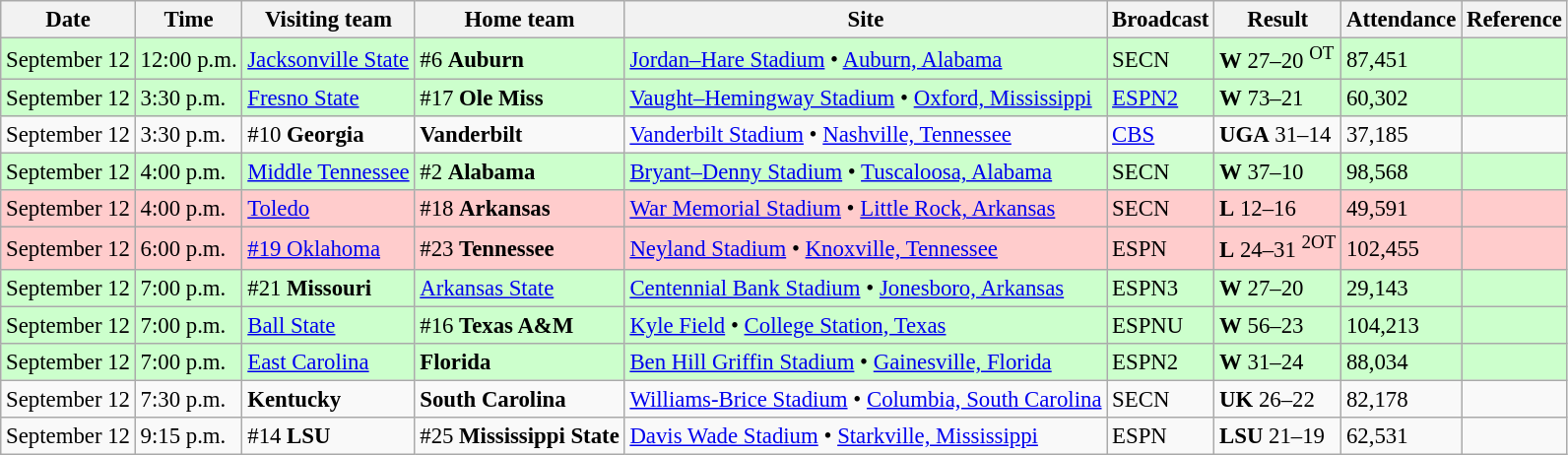<table class="wikitable" style="font-size:95%;">
<tr>
<th>Date</th>
<th>Time</th>
<th>Visiting team</th>
<th>Home team</th>
<th>Site</th>
<th>Broadcast</th>
<th>Result</th>
<th>Attendance</th>
<th class="unsortable">Reference</th>
</tr>
<tr bgcolor="#ccffcc">
<td>September 12</td>
<td>12:00 p.m.</td>
<td><a href='#'>Jacksonville State</a></td>
<td>#6 <strong>Auburn</strong></td>
<td><a href='#'>Jordan–Hare Stadium</a> • <a href='#'>Auburn, Alabama</a></td>
<td>SECN</td>
<td><strong>W</strong> 27–20 <sup>OT</sup></td>
<td>87,451</td>
<td></td>
</tr>
<tr bgcolor="#ccffcc">
<td>September 12</td>
<td>3:30 p.m.</td>
<td><a href='#'>Fresno State</a></td>
<td>#17 <strong>Ole Miss</strong></td>
<td><a href='#'>Vaught–Hemingway Stadium</a> • <a href='#'>Oxford, Mississippi</a></td>
<td><a href='#'>ESPN2</a></td>
<td><strong>W</strong> 73–21</td>
<td>60,302</td>
<td></td>
</tr>
<tr bgcolor=>
<td>September 12</td>
<td>3:30 p.m.</td>
<td>#10 <strong>Georgia</strong></td>
<td><strong>Vanderbilt</strong></td>
<td><a href='#'>Vanderbilt Stadium</a> • <a href='#'>Nashville, Tennessee</a></td>
<td><a href='#'>CBS</a></td>
<td><strong>UGA</strong> 31–14</td>
<td>37,185</td>
<td></td>
</tr>
<tr bgcolor="#ccffcc">
<td>September 12</td>
<td>4:00 p.m.</td>
<td><a href='#'>Middle Tennessee</a></td>
<td>#2 <strong>Alabama</strong></td>
<td><a href='#'>Bryant–Denny Stadium</a> • <a href='#'>Tuscaloosa, Alabama</a></td>
<td>SECN</td>
<td><strong>W</strong> 37–10</td>
<td>98,568</td>
<td></td>
</tr>
<tr bgcolor="#ffcccc">
<td>September 12</td>
<td>4:00 p.m.</td>
<td><a href='#'>Toledo</a></td>
<td>#18 <strong>Arkansas</strong></td>
<td><a href='#'>War Memorial Stadium</a> • <a href='#'>Little Rock, Arkansas</a></td>
<td>SECN</td>
<td><strong>L</strong> 12–16</td>
<td>49,591</td>
<td></td>
</tr>
<tr bgcolor="#ffcccc">
<td>September 12</td>
<td>6:00 p.m.</td>
<td><a href='#'>#19 Oklahoma</a></td>
<td>#23 <strong>Tennessee</strong></td>
<td><a href='#'>Neyland Stadium</a> • <a href='#'>Knoxville, Tennessee</a></td>
<td>ESPN</td>
<td><strong>L</strong> 24–31 <sup>2OT</sup></td>
<td>102,455</td>
<td></td>
</tr>
<tr bgcolor="#ccffcc">
<td>September 12</td>
<td>7:00 p.m.</td>
<td>#21 <strong>Missouri</strong></td>
<td><a href='#'>Arkansas State</a></td>
<td><a href='#'>Centennial Bank Stadium</a> • <a href='#'>Jonesboro, Arkansas</a></td>
<td>ESPN3</td>
<td><strong>W</strong> 27–20</td>
<td>29,143</td>
<td></td>
</tr>
<tr bgcolor="#ccffcc">
<td>September 12</td>
<td>7:00 p.m.</td>
<td><a href='#'>Ball State</a></td>
<td>#16 <strong>Texas A&M</strong></td>
<td><a href='#'>Kyle Field</a> • <a href='#'>College Station, Texas</a></td>
<td>ESPNU</td>
<td><strong>W</strong> 56–23</td>
<td>104,213</td>
<td></td>
</tr>
<tr bgcolor="#ccffcc">
<td>September 12</td>
<td>7:00 p.m.</td>
<td><a href='#'>East Carolina</a></td>
<td><strong>Florida</strong></td>
<td><a href='#'>Ben Hill Griffin Stadium</a> • <a href='#'>Gainesville, Florida</a></td>
<td>ESPN2</td>
<td><strong>W</strong> 31–24</td>
<td>88,034</td>
<td></td>
</tr>
<tr bgcolor=>
<td>September 12</td>
<td>7:30 p.m.</td>
<td><strong>Kentucky</strong></td>
<td><strong>South Carolina</strong></td>
<td><a href='#'>Williams-Brice Stadium</a> • <a href='#'>Columbia, South Carolina</a></td>
<td>SECN</td>
<td><strong>UK</strong> 26–22</td>
<td>82,178</td>
<td></td>
</tr>
<tr bgcolor=>
<td>September 12</td>
<td>9:15 p.m.</td>
<td>#14 <strong>LSU</strong></td>
<td>#25 <strong>Mississippi State</strong></td>
<td><a href='#'>Davis Wade Stadium</a> • <a href='#'>Starkville, Mississippi</a></td>
<td>ESPN</td>
<td><strong>LSU</strong> 21–19</td>
<td>62,531</td>
<td></td>
</tr>
</table>
